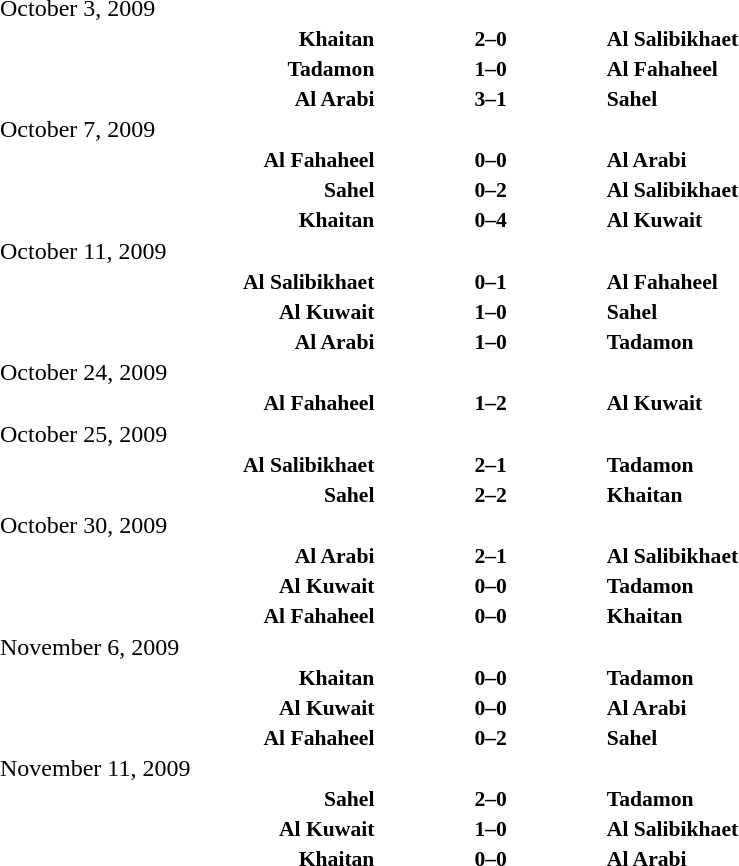<table width=100% cellspacing=1>
<tr>
<th width=20%></th>
<th width=12%></th>
<th width=20%></th>
<th></th>
</tr>
<tr>
<td>October 3, 2009</td>
</tr>
<tr style=font-size:90%>
<td align=right><strong>Khaitan</strong></td>
<td align=center><strong>2–0</strong></td>
<td><strong>Al Salibikhaet</strong></td>
<td></td>
<td></td>
</tr>
<tr style=font-size:90%>
<td align=right><strong>Tadamon</strong></td>
<td align=center><strong>1–0</strong></td>
<td><strong>Al Fahaheel</strong></td>
<td></td>
<td></td>
</tr>
<tr style=font-size:90%>
<td align=right><strong>Al Arabi</strong></td>
<td align=center><strong>3–1</strong></td>
<td><strong>Sahel</strong></td>
<td></td>
<td></td>
</tr>
<tr>
<td>October 7, 2009</td>
</tr>
<tr style=font-size:90%>
<td align=right><strong>Al Fahaheel</strong></td>
<td align=center><strong>0–0</strong></td>
<td><strong>Al Arabi</strong></td>
<td></td>
<td></td>
</tr>
<tr style=font-size:90%>
<td align=right><strong>Sahel</strong></td>
<td align=center><strong>0–2</strong></td>
<td><strong>Al Salibikhaet</strong></td>
<td></td>
<td></td>
</tr>
<tr style=font-size:90%>
<td align=right><strong>Khaitan</strong></td>
<td align=center><strong>0–4</strong></td>
<td><strong>Al Kuwait</strong></td>
<td></td>
<td></td>
</tr>
<tr>
<td>October 11, 2009</td>
</tr>
<tr style=font-size:90%>
<td align=right><strong>Al Salibikhaet</strong></td>
<td align=center><strong>0–1</strong></td>
<td><strong>Al Fahaheel</strong></td>
<td></td>
<td></td>
</tr>
<tr style=font-size:90%>
<td align=right><strong>Al Kuwait</strong></td>
<td align=center><strong>1–0</strong></td>
<td><strong>Sahel</strong></td>
<td></td>
<td></td>
</tr>
<tr style=font-size:90%>
<td align=right><strong>Al Arabi</strong></td>
<td align=center><strong>1–0</strong></td>
<td><strong>Tadamon</strong></td>
<td></td>
<td></td>
</tr>
<tr>
<td>October 24, 2009</td>
</tr>
<tr style=font-size:90%>
<td align=right><strong>Al Fahaheel</strong></td>
<td align=center><strong>1–2</strong></td>
<td><strong>Al Kuwait</strong></td>
<td></td>
<td></td>
</tr>
<tr>
<td>October 25, 2009</td>
</tr>
<tr style=font-size:90%>
<td align=right><strong>Al Salibikhaet</strong></td>
<td align=center><strong>2–1</strong></td>
<td><strong>Tadamon</strong></td>
<td></td>
<td></td>
</tr>
<tr style=font-size:90%>
<td align=right><strong>Sahel</strong></td>
<td align=center><strong>2–2</strong></td>
<td><strong>Khaitan</strong></td>
<td></td>
<td></td>
</tr>
<tr>
<td>October 30, 2009</td>
</tr>
<tr style=font-size:90%>
<td align=right><strong>Al Arabi</strong></td>
<td align=center><strong>2–1</strong></td>
<td><strong>Al Salibikhaet</strong></td>
<td></td>
<td></td>
</tr>
<tr style=font-size:90%>
<td align=right><strong>Al Kuwait</strong></td>
<td align=center><strong>0–0</strong></td>
<td><strong>Tadamon</strong></td>
<td></td>
<td></td>
</tr>
<tr style=font-size:90%>
<td align=right><strong>Al Fahaheel</strong></td>
<td align=center><strong>0–0</strong></td>
<td><strong>Khaitan</strong></td>
<td></td>
<td></td>
</tr>
<tr>
<td>November 6, 2009</td>
</tr>
<tr style=font-size:90%>
<td align=right><strong>Khaitan</strong></td>
<td align=center><strong>0–0</strong></td>
<td><strong>Tadamon</strong></td>
<td></td>
<td></td>
</tr>
<tr style=font-size:90%>
<td align=right><strong>Al Kuwait</strong></td>
<td align=center><strong>0–0</strong></td>
<td><strong>Al Arabi</strong></td>
<td></td>
<td></td>
</tr>
<tr style=font-size:90%>
<td align=right><strong>Al Fahaheel</strong></td>
<td align=center><strong>0–2</strong></td>
<td><strong>Sahel</strong></td>
<td></td>
<td></td>
</tr>
<tr>
<td>November 11, 2009</td>
</tr>
<tr style=font-size:90%>
<td align=right><strong>Sahel</strong></td>
<td align=center><strong>2–0</strong></td>
<td><strong>Tadamon</strong></td>
<td></td>
<td></td>
</tr>
<tr style=font-size:90%>
<td align=right><strong>Al Kuwait</strong></td>
<td align=center><strong>1–0</strong></td>
<td><strong>Al Salibikhaet</strong></td>
<td></td>
<td></td>
</tr>
<tr style=font-size:90%>
<td align=right><strong>Khaitan</strong></td>
<td align=center><strong>0–0</strong></td>
<td><strong>Al Arabi</strong></td>
<td></td>
<td></td>
</tr>
</table>
